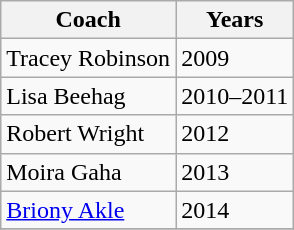<table class="wikitable collapsible">
<tr>
<th>Coach</th>
<th>Years</th>
</tr>
<tr>
<td>Tracey Robinson</td>
<td>2009</td>
</tr>
<tr>
<td>Lisa Beehag</td>
<td>2010–2011</td>
</tr>
<tr>
<td>Robert Wright</td>
<td>2012</td>
</tr>
<tr>
<td>Moira Gaha</td>
<td>2013</td>
</tr>
<tr>
<td><a href='#'>Briony Akle</a></td>
<td>2014</td>
</tr>
<tr>
</tr>
</table>
